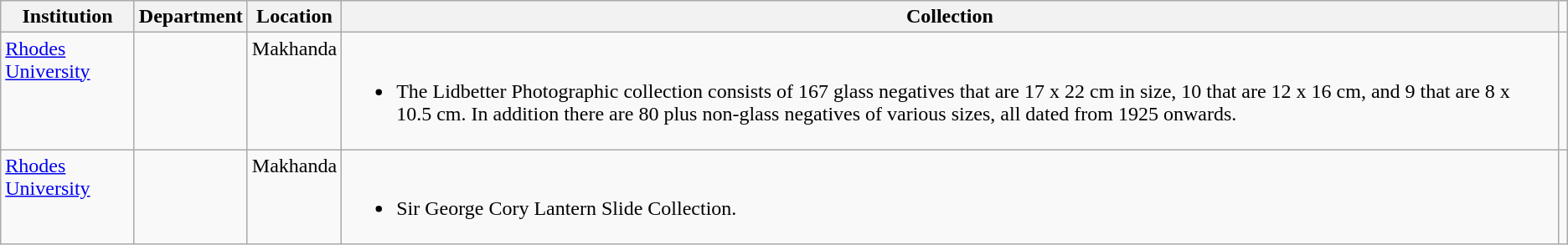<table class="wikitable sortable">
<tr>
<th scope="col">Institution</th>
<th scope="col">Department</th>
<th scope="col">Location</th>
<th scope="col" class="unsortable">Collection</th>
</tr>
<tr style="vertical-align: top;">
<td><a href='#'>Rhodes University</a></td>
<td></td>
<td>Makhanda</td>
<td><br><ul><li>The Lidbetter Photographic collection consists of 167 glass negatives that are 17 x 22 cm in size, 10 that are 12 x 16 cm, and 9 that are 8 x 10.5 cm. In addition there are 80 plus non-glass negatives of various sizes, all dated from 1925 onwards.</li></ul></td>
<td></td>
</tr>
<tr style="vertical-align: top;">
<td><a href='#'>Rhodes University</a></td>
<td></td>
<td>Makhanda</td>
<td><br><ul><li>Sir George Cory Lantern Slide Collection.</li></ul></td>
</tr>
</table>
